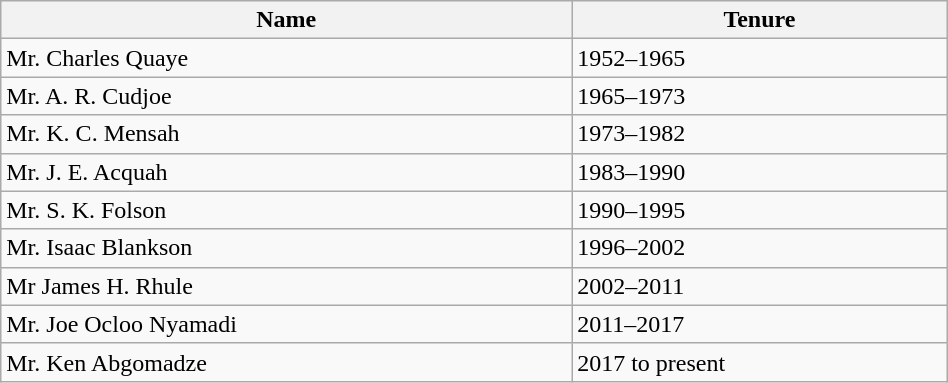<table class="wikitable" width=50%>
<tr>
<th>Name</th>
<th>Tenure</th>
</tr>
<tr>
<td>Mr. Charles Quaye</td>
<td>1952–1965</td>
</tr>
<tr>
<td>Mr. A. R. Cudjoe</td>
<td>1965–1973</td>
</tr>
<tr>
<td>Mr. K. C. Mensah</td>
<td>1973–1982</td>
</tr>
<tr>
<td>Mr. J. E. Acquah</td>
<td>1983–1990</td>
</tr>
<tr>
<td>Mr. S. K. Folson</td>
<td>1990–1995</td>
</tr>
<tr>
<td>Mr. Isaac Blankson</td>
<td>1996–2002</td>
</tr>
<tr>
<td>Mr James H. Rhule</td>
<td>2002–2011</td>
</tr>
<tr>
<td>Mr. Joe Ocloo Nyamadi</td>
<td>2011–2017</td>
</tr>
<tr>
<td>Mr. Ken Abgomadze</td>
<td>2017 to present</td>
</tr>
</table>
